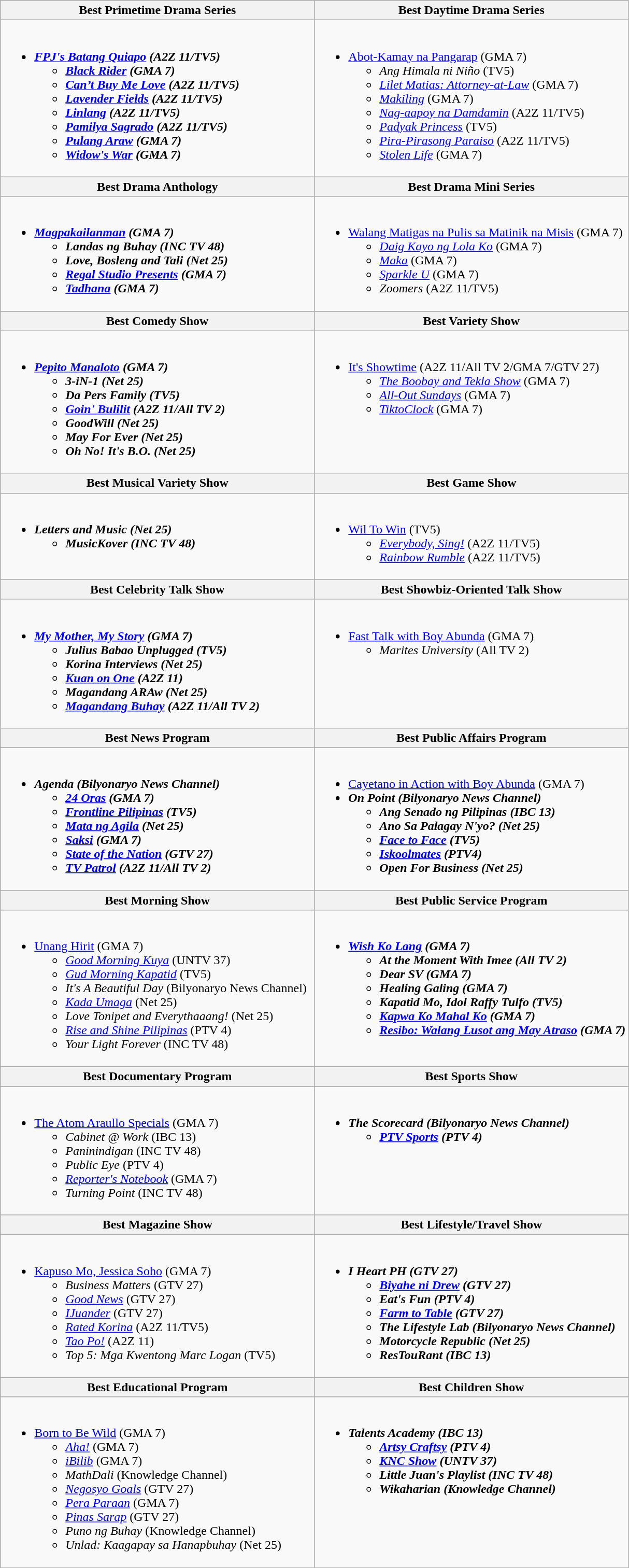<table class=wikitable>
<tr>
<th style="width:50%">Best Primetime Drama Series</th>
<th style="width:50%">Best Daytime Drama Series</th>
</tr>
<tr>
<td valign="top"><br><ul><li><strong><em><a href='#'>FPJ's Batang Quiapo</a><em> (A2Z 11/TV5)<strong><ul><li></em><a href='#'>Black Rider</a><em> (GMA 7)</li><li></em><a href='#'>Can’t Buy Me Love</a><em> (A2Z 11/TV5)</li><li></em><a href='#'>Lavender Fields</a><em> (A2Z 11/TV5)</li><li></em><a href='#'>Linlang</a><em> (A2Z 11/TV5)</li><li></em><a href='#'>Pamilya Sagrado</a><em> (A2Z 11/TV5)</li><li></em><a href='#'>Pulang Araw</a><em> (GMA 7)</li><li></em><a href='#'>Widow's War</a><em> (GMA 7)</li></ul></li></ul></td>
<td valign="top"><br><ul><li></em></strong><a href='#'>Abot-Kamay na Pangarap</a></em> (GMA 7)</strong><ul><li><em>Ang Himala ni Niño</em> (TV5)</li><li><em><a href='#'>Lilet Matias: Attorney-at-Law</a></em> (GMA 7)</li><li><em><a href='#'>Makiling</a></em> (GMA 7)</li><li><em><a href='#'>Nag-aapoy na Damdamin</a></em> (A2Z 11/TV5)</li><li><em><a href='#'>Padyak Princess</a></em> (TV5)</li><li><em><a href='#'>Pira-Pirasong Paraiso</a></em> (A2Z 11/TV5)</li><li><em><a href='#'>Stolen Life</a></em> (GMA 7)</li></ul></li></ul></td>
</tr>
<tr>
<th style="width:50%">Best Drama Anthology</th>
<th style="width:50%">Best Drama Mini Series</th>
</tr>
<tr>
<td valign="top"><br><ul><li><strong><em><a href='#'>Magpakailanman</a><em> (GMA 7)<strong><ul><li></em>Landas ng Buhay<em> (INC TV 48)</li><li></em>Love, Bosleng and Tali<em> (Net 25)</li><li></em><a href='#'>Regal Studio Presents</a><em> (GMA 7)</li><li></em><a href='#'>Tadhana</a><em> (GMA 7)</li></ul></li></ul></td>
<td valign="top"><br><ul><li></em></strong><a href='#'>Walang Matigas na Pulis sa Matinik na Misis</a></em> (GMA 7)</strong><ul><li><em><a href='#'>Daig Kayo ng Lola Ko</a></em> (GMA 7)</li><li><em><a href='#'>Maka</a></em> (GMA 7)</li><li><em><a href='#'>Sparkle U</a></em> (GMA 7)</li><li><em>Zoomers</em> (A2Z 11/TV5)</li></ul></li></ul></td>
</tr>
<tr>
<th style="width:50%">Best Comedy Show</th>
<th style="width:50%">Best Variety Show</th>
</tr>
<tr>
<td valign="top"><br><ul><li><strong><em><a href='#'>Pepito Manaloto</a><em> (GMA 7)<strong><ul><li></em>3-iN-1<em> (Net 25)</li><li></em>Da Pers Family<em> (TV5)</li><li></em><a href='#'>Goin' Bulilit</a><em> (A2Z 11/All TV 2)</li><li></em> GoodWill<em> (Net 25)</li><li></em>May For Ever<em> (Net 25)</li><li></em>Oh No! It's B.O.<em> (Net 25)</li></ul></li></ul></td>
<td valign="top"><br><ul><li></em></strong><a href='#'>It's Showtime</a></em> (A2Z 11/All TV 2/GMA 7/GTV 27)</strong><ul><li><em><a href='#'>The Boobay and Tekla Show</a></em> (GMA 7)</li><li><em><a href='#'>All-Out Sundays</a></em> (GMA 7)</li><li><em><a href='#'>TiktoClock</a></em> (GMA 7)</li></ul></li></ul></td>
</tr>
<tr>
<th style="width:50%">Best Musical Variety Show</th>
<th style="width:50%">Best Game Show</th>
</tr>
<tr>
<td valign="top"><br><ul><li><strong><em>Letters and Music<em> (Net 25)<strong><ul><li></em>MusicKover<em> (INC TV 48)</li></ul></li></ul></td>
<td valign="top"><br><ul><li></em></strong><a href='#'>Wil To Win</a></em> (TV5)</strong><ul><li><em><a href='#'>Everybody, Sing!</a></em> (A2Z 11/TV5)</li><li><em><a href='#'>Rainbow Rumble</a></em> (A2Z 11/TV5)</li></ul></li></ul></td>
</tr>
<tr>
<th style="width:50%">Best Celebrity Talk Show</th>
<th style="width:50%">Best Showbiz-Oriented Talk Show</th>
</tr>
<tr>
<td valign="top"><br><ul><li><strong><em><a href='#'>My Mother, My Story</a><em> (GMA 7)<strong><ul><li></em>Julius Babao Unplugged<em> (TV5)</li><li></em>Korina Interviews<em> (Net 25)</li><li></em><a href='#'>Kuan on One</a><em> (A2Z 11)</li><li></em>Magandang ARAw<em> (Net 25)</li><li></em><a href='#'>Magandang Buhay</a><em> (A2Z 11/All TV 2)</li></ul></li></ul></td>
<td valign="top"><br><ul><li></em></strong><a href='#'>Fast Talk with Boy Abunda</a></em> (GMA 7)</strong><ul><li><em>Marites University</em> (All TV 2)</li></ul></li></ul></td>
</tr>
<tr>
<th style="width:50%">Best News Program</th>
<th style="width:50%">Best Public Affairs Program</th>
</tr>
<tr>
<td valign="top"><br><ul><li><strong><em>Agenda<em> (Bilyonaryo News Channel)<strong><ul><li></em><a href='#'>24 Oras</a><em> (GMA 7)</li><li></em><a href='#'>Frontline Pilipinas</a><em> (TV5)</li><li></em><a href='#'>Mata ng Agila</a><em> (Net 25)</li><li></em><a href='#'>Saksi</a><em> (GMA 7)</li><li></em><a href='#'>State of the Nation</a><em> (GTV 27)</li><li></em><a href='#'>TV Patrol</a><em> (A2Z 11/All TV 2)</li></ul></li></ul></td>
<td valign="top"><br><ul><li></em></strong><a href='#'>Cayetano in Action with Boy Abunda</a></em> (GMA 7)</strong></li><li><strong><em>On Point<em> (Bilyonaryo News Channel)<strong><ul><li></em>Ang Senado ng Pilipinas<em> (IBC 13)</li><li></em>Ano Sa Palagay N'yo?<em> (Net 25)</li><li></em><a href='#'>Face to Face</a><em> (TV5)</li><li></em><a href='#'>Iskoolmates</a><em> (PTV4)</li><li></em>Open For Business<em> (Net 25)</li></ul></li></ul></td>
</tr>
<tr>
<th style="width:50%">Best Morning Show</th>
<th style="width:50%">Best Public Service Program</th>
</tr>
<tr>
<td valign="top"><br><ul><li></em></strong><a href='#'>Unang Hirit</a></em> (GMA 7)</strong><ul><li><em><a href='#'>Good Morning Kuya</a></em> (UNTV 37)</li><li><em><a href='#'>Gud Morning Kapatid</a></em> (TV5)</li><li><em>It's A Beautiful Day</em> (Bilyonaryo News Channel)</li><li><em><a href='#'>Kada Umaga</a></em> (Net 25)</li><li><em>Love Tonipet and Everythaaang!</em> (Net 25)</li><li><em><a href='#'>Rise and Shine Pilipinas</a></em> (PTV 4)</li><li><em>Your Light Forever</em> (INC TV 48)</li></ul></li></ul></td>
<td valign="top"><br><ul><li><strong><em><a href='#'>Wish Ko Lang</a><em> (GMA 7)<strong><ul><li></em>At the Moment With Imee<em> (All TV 2)</li><li></em>Dear SV<em> (GMA 7)</li><li></em>Healing Galing<em> (GMA 7)</li><li></em>Kapatid Mo, Idol Raffy Tulfo<em> (TV5)</li><li></em><a href='#'>Kapwa Ko Mahal Ko</a><em> (GMA 7)</li><li></em><a href='#'>Resibo: Walang Lusot ang May Atraso</a><em> (GMA 7)</li></ul></li></ul></td>
</tr>
<tr>
<th style="width:50%">Best Documentary Program</th>
<th style="width:50%">Best Sports Show</th>
</tr>
<tr>
<td valign="top"><br><ul><li></em></strong><a href='#'>The Atom Araullo Specials</a></em> (GMA 7)</strong><ul><li><em>Cabinet @ Work</em> (IBC 13)</li><li><em>Paninindigan</em> (INC TV 48)</li><li><em>Public Eye</em> (PTV 4)</li><li><em><a href='#'>Reporter's Notebook</a></em> (GMA 7)</li><li><em>Turning Point</em> (INC TV 48)</li></ul></li></ul></td>
<td valign="top"><br><ul><li><strong><em>The Scorecard<em> (Bilyonaryo News Channel)<strong><ul><li></em><a href='#'>PTV Sports</a><em> (PTV 4)</li></ul></li></ul></td>
</tr>
<tr>
<th style="width:50%">Best Magazine Show</th>
<th style="width:50%">Best Lifestyle/Travel Show</th>
</tr>
<tr>
<td valign="top"><br><ul><li></em></strong><a href='#'>Kapuso Mo, Jessica Soho</a></em> (GMA 7)</strong><ul><li><em>Business Matters</em> (GTV 27)</li><li><em><a href='#'>Good News</a></em> (GTV 27)</li><li><em><a href='#'>IJuander</a></em> (GTV 27)</li><li><em><a href='#'>Rated Korina</a></em> (A2Z 11/TV5)</li><li><em><a href='#'>Tao Po!</a></em> (A2Z 11)</li><li><em>Top 5: Mga Kwentong Marc Logan</em> (TV5)</li></ul></li></ul></td>
<td valign="top"><br><ul><li><strong><em>I Heart PH<em> (GTV 27)<strong><ul><li></em><a href='#'>Biyahe ni Drew</a><em> (GTV 27)</li><li></em>Eat's Fun<em> (PTV 4)</li><li></em><a href='#'>Farm to Table</a><em> (GTV 27)</li><li></em>The Lifestyle Lab<em> (Bilyonaryo News Channel)</li><li></em>Motorcycle Republic<em> (Net 25)</li><li></em>ResTouRant<em> (IBC 13)</li></ul></li></ul></td>
</tr>
<tr>
<th style="width:50%">Best Educational Program</th>
<th style="width:50%">Best Children Show</th>
</tr>
<tr>
<td valign="top"><br><ul><li></em></strong><a href='#'>Born to Be Wild</a></em> (GMA 7)</strong><ul><li><em><a href='#'>Aha!</a></em> (GMA 7)</li><li><em><a href='#'>iBilib</a></em> (GMA 7)</li><li><em>MathDali</em> (Knowledge Channel)</li><li><em><a href='#'>Negosyo Goals</a></em> (GTV 27)</li><li><em><a href='#'>Pera Paraan</a></em> (GMA 7)</li><li><em><a href='#'>Pinas Sarap</a></em> (GTV 27)</li><li><em>Puno ng Buhay</em> (Knowledge Channel)</li><li><em>Unlad: Kaagapay sa Hanapbuhay</em> (Net 25)</li></ul></li></ul></td>
<td valign="top"><br><ul><li><strong><em>Talents Academy<em> (IBC 13)<strong><ul><li></em><a href='#'>Artsy Craftsy</a><em> (PTV 4)</li><li></em><a href='#'>KNC Show</a><em> (UNTV 37)</li><li></em>Little Juan's Playlist<em> (INC TV 48)</li><li></em>Wikaharian<em> (Knowledge Channel)</li></ul></li></ul></td>
</tr>
</table>
